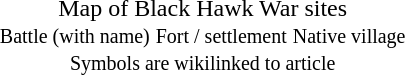<table style="text-align:center; float:right; clear:right">
<tr>
<td></td>
</tr>
<tr>
<td>Map of Black Hawk War sites<br> <small>Battle (with name)</small>  <small>Fort / settlement</small>  <small>Native village</small><br><small>Symbols are wikilinked to article</small></td>
</tr>
</table>
